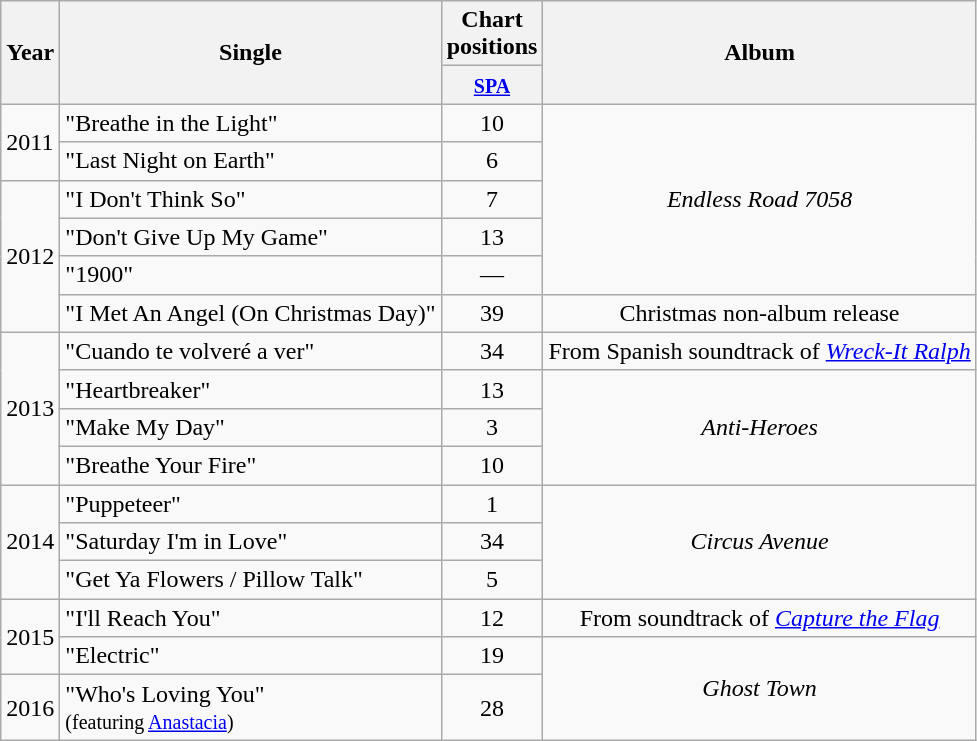<table class="wikitable">
<tr>
<th rowspan="2">Year</th>
<th rowspan="2">Single</th>
<th>Chart positions</th>
<th rowspan="2">Album</th>
</tr>
<tr>
<th width="20"><small><a href='#'>SPA</a><br></small></th>
</tr>
<tr>
<td rowspan="2">2011</td>
<td>"Breathe in the Light"</td>
<td align="center">10</td>
<td align="center" rowspan=5><em>Endless Road 7058</em></td>
</tr>
<tr>
<td>"Last Night on Earth"</td>
<td align="center">6</td>
</tr>
<tr>
<td rowspan="4">2012</td>
<td>"I Don't Think So"</td>
<td align="center">7</td>
</tr>
<tr>
<td>"Don't Give Up My Game"</td>
<td align="center">13</td>
</tr>
<tr>
<td>"1900"</td>
<td align="center">—</td>
</tr>
<tr>
<td>"I Met An Angel (On Christmas Day)"</td>
<td align="center">39</td>
<td align="center">Christmas non-album release</td>
</tr>
<tr>
<td rowspan="4">2013</td>
<td>"Cuando te volveré a ver"</td>
<td align="center">34</td>
<td align="center">From Spanish soundtrack of <em><a href='#'>Wreck-It Ralph</a></em></td>
</tr>
<tr>
<td>"Heartbreaker"</td>
<td align="center">13</td>
<td align="center" rowspan=3><em>Anti-Heroes</em></td>
</tr>
<tr>
<td>"Make My Day"</td>
<td align="center">3</td>
</tr>
<tr>
<td>"Breathe Your Fire"</td>
<td align="center">10</td>
</tr>
<tr>
<td rowspan="3">2014</td>
<td>"Puppeteer"</td>
<td align="center">1</td>
<td align="center" rowspan=3><em>Circus Avenue</em></td>
</tr>
<tr>
<td>"Saturday I'm in Love"</td>
<td align="center">34</td>
</tr>
<tr>
<td>"Get Ya Flowers / Pillow Talk"</td>
<td align="center">5</td>
</tr>
<tr>
<td rowspan="2">2015</td>
<td>"I'll Reach You"</td>
<td align="center">12</td>
<td align="center">From soundtrack of <em><a href='#'>Capture the Flag</a></em></td>
</tr>
<tr>
<td>"Electric"</td>
<td align="center">19</td>
<td align="center" rowspan=2><em>Ghost Town</em></td>
</tr>
<tr>
<td rowspan="2">2016</td>
<td>"Who's Loving You"<br><small>(featuring <a href='#'>Anastacia</a>)</small></td>
<td align="center" rowspan=2>28</td>
</tr>
</table>
